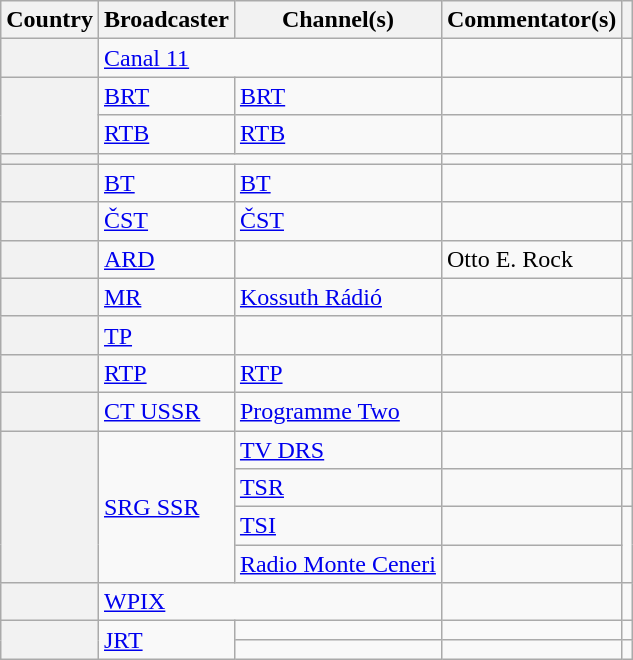<table class="wikitable plainrowheaders">
<tr>
<th scope="col">Country</th>
<th scope="col">Broadcaster</th>
<th scope="col">Channel(s)</th>
<th scope="col">Commentator(s)</th>
<th scope="col"></th>
</tr>
<tr>
<th scope="rowgroup"></th>
<td colspan="2"><a href='#'>Canal 11</a></td>
<td></td>
<td style="text-align:center"></td>
</tr>
<tr>
<th scope="rowgroup" rowspan="2"></th>
<td><a href='#'>BRT</a></td>
<td><a href='#'>BRT</a></td>
<td></td>
<td style="text-align:center"></td>
</tr>
<tr>
<td><a href='#'>RTB</a></td>
<td><a href='#'>RTB</a></td>
<td></td>
<td style="text-align:center"></td>
</tr>
<tr>
<th scope="rowgroup"></th>
<td colspan="2"></td>
<td></td>
<td style="text-align:center"></td>
</tr>
<tr>
<th scope="row"></th>
<td><a href='#'>BT</a></td>
<td><a href='#'>BT</a></td>
<td></td>
<td style="text-align:center"></td>
</tr>
<tr>
<th scope="row"></th>
<td><a href='#'>ČST</a></td>
<td><a href='#'>ČST</a></td>
<td></td>
<td style="text-align:center"></td>
</tr>
<tr>
<th scope="row"></th>
<td><a href='#'>ARD</a></td>
<td></td>
<td>Otto E. Rock</td>
<td style="text-align:center"></td>
</tr>
<tr>
<th scope="row"></th>
<td><a href='#'>MR</a></td>
<td><a href='#'>Kossuth Rádió</a></td>
<td></td>
<td style="text-align:center"></td>
</tr>
<tr>
<th scope="row"></th>
<td><a href='#'>TP</a></td>
<td></td>
<td></td>
<td style="text-align:center"></td>
</tr>
<tr>
<th scope="row"></th>
<td><a href='#'>RTP</a></td>
<td><a href='#'>RTP</a></td>
<td></td>
<td style="text-align:center"></td>
</tr>
<tr>
<th scope="row"></th>
<td><a href='#'>CT USSR</a></td>
<td><a href='#'>Programme Two</a></td>
<td></td>
<td style="text-align:center"></td>
</tr>
<tr>
<th scope="rowgroup" rowspan="4"></th>
<td rowspan="4"><a href='#'>SRG SSR</a></td>
<td><a href='#'>TV DRS</a></td>
<td></td>
<td style="text-align:center"></td>
</tr>
<tr>
<td><a href='#'>TSR</a></td>
<td></td>
<td style="text-align:center"></td>
</tr>
<tr>
<td><a href='#'>TSI</a></td>
<td></td>
<td style="text-align:center" rowspan="2"></td>
</tr>
<tr>
<td><a href='#'>Radio Monte Ceneri</a></td>
<td></td>
</tr>
<tr>
<th scope="rowgroup"></th>
<td colspan="2"><a href='#'>WPIX</a></td>
<td></td>
<td style="text-align:center"></td>
</tr>
<tr>
<th scope="rowgroup" rowspan="2"></th>
<td rowspan="2"><a href='#'>JRT</a></td>
<td></td>
<td></td>
<td style="text-align:center"></td>
</tr>
<tr>
<td></td>
<td></td>
<td style="text-align:center"></td>
</tr>
</table>
